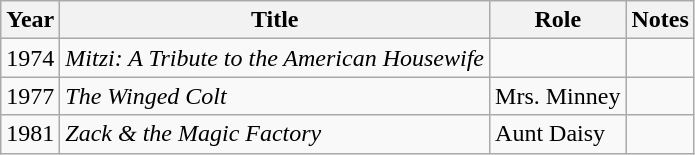<table class="wikitable sortable">
<tr>
<th>Year</th>
<th>Title</th>
<th>Role</th>
<th>Notes</th>
</tr>
<tr>
<td>1974</td>
<td><em> Mitzi: A Tribute to the American Housewife</em></td>
<td></td>
<td></td>
</tr>
<tr>
<td>1977</td>
<td><em>The Winged Colt</em></td>
<td>Mrs. Minney</td>
<td></td>
</tr>
<tr>
<td>1981</td>
<td><em> Zack & the Magic Factory</em></td>
<td>Aunt Daisy</td>
<td></td>
</tr>
</table>
